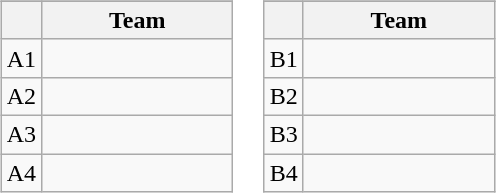<table>
<tr valign=top>
<td width=50%><br><table class="wikitable">
<tr>
</tr>
<tr>
<th></th>
<th width=120>Team</th>
</tr>
<tr>
<td align=center>A1</td>
<td></td>
</tr>
<tr>
<td align=center>A2</td>
<td></td>
</tr>
<tr>
<td align=center>A3</td>
<td></td>
</tr>
<tr>
<td align=center>A4</td>
<td></td>
</tr>
</table>
</td>
<td width=50%><br><table class="wikitable">
<tr>
</tr>
<tr>
<th></th>
<th width=120>Team</th>
</tr>
<tr>
<td align=center>B1</td>
<td></td>
</tr>
<tr>
<td align=center>B2</td>
<td></td>
</tr>
<tr>
<td align=center>B3</td>
<td></td>
</tr>
<tr>
<td align=center>B4</td>
<td></td>
</tr>
</table>
</td>
</tr>
</table>
